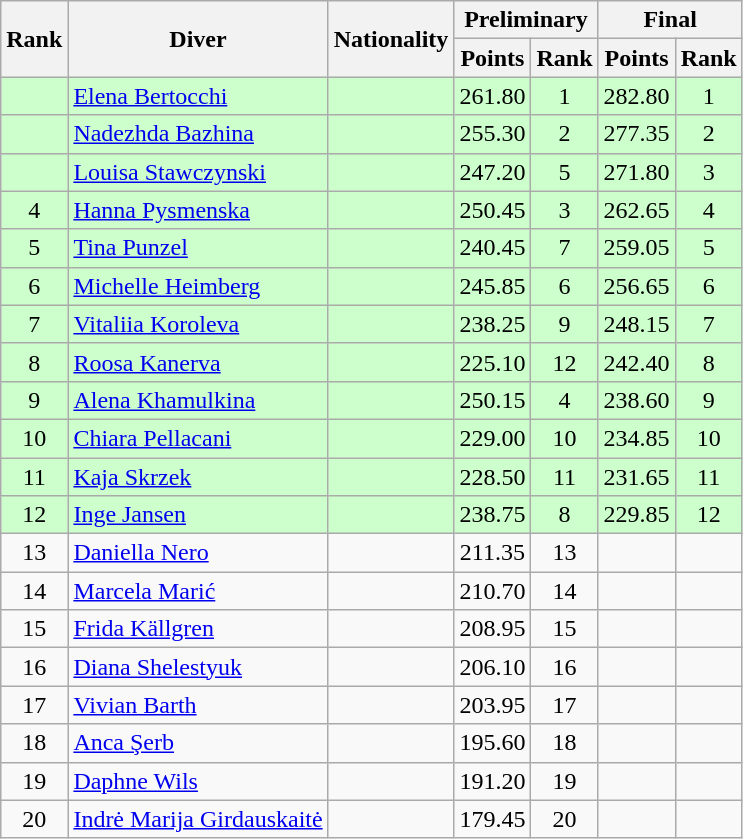<table class="wikitable" style="text-align:center">
<tr>
<th rowspan="2">Rank</th>
<th rowspan="2">Diver</th>
<th rowspan="2">Nationality</th>
<th colspan="2">Preliminary</th>
<th colspan="2">Final</th>
</tr>
<tr>
<th>Points</th>
<th>Rank</th>
<th>Points</th>
<th>Rank</th>
</tr>
<tr bgcolor=ccffcc>
<td></td>
<td align=left><a href='#'>Elena Bertocchi</a></td>
<td align=left></td>
<td>261.80</td>
<td>1</td>
<td>282.80</td>
<td>1</td>
</tr>
<tr bgcolor=ccffcc>
<td></td>
<td align=left><a href='#'>Nadezhda Bazhina</a></td>
<td align=left></td>
<td>255.30</td>
<td>2</td>
<td>277.35</td>
<td>2</td>
</tr>
<tr bgcolor=ccffcc>
<td></td>
<td align=left><a href='#'>Louisa Stawczynski</a></td>
<td align=left></td>
<td>247.20</td>
<td>5</td>
<td>271.80</td>
<td>3</td>
</tr>
<tr bgcolor=ccffcc>
<td>4</td>
<td align=left><a href='#'>Hanna Pysmenska</a></td>
<td align=left></td>
<td>250.45</td>
<td>3</td>
<td>262.65</td>
<td>4</td>
</tr>
<tr bgcolor=ccffcc>
<td>5</td>
<td align=left><a href='#'>Tina Punzel</a></td>
<td align=left></td>
<td>240.45</td>
<td>7</td>
<td>259.05</td>
<td>5</td>
</tr>
<tr bgcolor=ccffcc>
<td>6</td>
<td align=left><a href='#'>Michelle Heimberg</a></td>
<td align=left></td>
<td>245.85</td>
<td>6</td>
<td>256.65</td>
<td>6</td>
</tr>
<tr bgcolor=ccffcc>
<td>7</td>
<td align=left><a href='#'>Vitaliia Koroleva</a></td>
<td align=left></td>
<td>238.25</td>
<td>9</td>
<td>248.15</td>
<td>7</td>
</tr>
<tr bgcolor=ccffcc>
<td>8</td>
<td align=left><a href='#'>Roosa Kanerva</a></td>
<td align=left></td>
<td>225.10</td>
<td>12</td>
<td>242.40</td>
<td>8</td>
</tr>
<tr bgcolor=ccffcc>
<td>9</td>
<td align=left><a href='#'>Alena Khamulkina</a></td>
<td align=left></td>
<td>250.15</td>
<td>4</td>
<td>238.60</td>
<td>9</td>
</tr>
<tr bgcolor=ccffcc>
<td>10</td>
<td align=left><a href='#'>Chiara Pellacani</a></td>
<td align=left></td>
<td>229.00</td>
<td>10</td>
<td>234.85</td>
<td>10</td>
</tr>
<tr bgcolor=ccffcc>
<td>11</td>
<td align=left><a href='#'>Kaja Skrzek</a></td>
<td align=left></td>
<td>228.50</td>
<td>11</td>
<td>231.65</td>
<td>11</td>
</tr>
<tr bgcolor=ccffcc>
<td>12</td>
<td align=left><a href='#'>Inge Jansen</a></td>
<td align=left></td>
<td>238.75</td>
<td>8</td>
<td>229.85</td>
<td>12</td>
</tr>
<tr>
<td>13</td>
<td align=left><a href='#'>Daniella Nero</a></td>
<td align=left></td>
<td>211.35</td>
<td>13</td>
<td></td>
<td></td>
</tr>
<tr>
<td>14</td>
<td align=left><a href='#'>Marcela Marić</a></td>
<td align=left></td>
<td>210.70</td>
<td>14</td>
<td></td>
<td></td>
</tr>
<tr>
<td>15</td>
<td align=left><a href='#'>Frida Källgren</a></td>
<td align=left></td>
<td>208.95</td>
<td>15</td>
<td></td>
<td></td>
</tr>
<tr>
<td>16</td>
<td align=left><a href='#'>Diana Shelestyuk</a></td>
<td align=left></td>
<td>206.10</td>
<td>16</td>
<td></td>
<td></td>
</tr>
<tr>
<td>17</td>
<td align=left><a href='#'>Vivian Barth</a></td>
<td align=left></td>
<td>203.95</td>
<td>17</td>
<td></td>
<td></td>
</tr>
<tr>
<td>18</td>
<td align=left><a href='#'>Anca Şerb</a></td>
<td align=left></td>
<td>195.60</td>
<td>18</td>
<td></td>
<td></td>
</tr>
<tr>
<td>19</td>
<td align=left><a href='#'>Daphne Wils</a></td>
<td align=left></td>
<td>191.20</td>
<td>19</td>
<td></td>
<td></td>
</tr>
<tr>
<td>20</td>
<td align=left><a href='#'>Indrė Marija Girdauskaitė</a></td>
<td align=left></td>
<td>179.45</td>
<td>20</td>
<td></td>
<td></td>
</tr>
</table>
